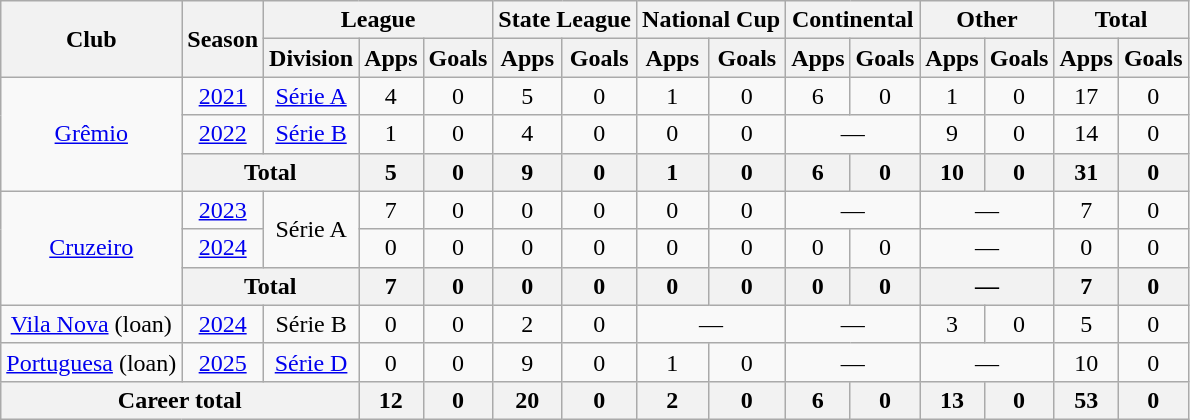<table class="wikitable" style="text-align:center">
<tr>
<th rowspan="2">Club</th>
<th rowspan="2">Season</th>
<th colspan="3">League</th>
<th colspan="2">State League</th>
<th colspan="2">National Cup</th>
<th colspan="2">Continental</th>
<th colspan="2">Other</th>
<th colspan="2">Total</th>
</tr>
<tr>
<th>Division</th>
<th>Apps</th>
<th>Goals</th>
<th>Apps</th>
<th>Goals</th>
<th>Apps</th>
<th>Goals</th>
<th>Apps</th>
<th>Goals</th>
<th>Apps</th>
<th>Goals</th>
<th>Apps</th>
<th>Goals</th>
</tr>
<tr>
<td rowspan="3"><a href='#'>Grêmio</a></td>
<td><a href='#'>2021</a></td>
<td><a href='#'>Série A</a></td>
<td>4</td>
<td>0</td>
<td>5</td>
<td>0</td>
<td>1</td>
<td>0</td>
<td>6</td>
<td>0</td>
<td>1</td>
<td>0</td>
<td>17</td>
<td>0</td>
</tr>
<tr>
<td><a href='#'>2022</a></td>
<td><a href='#'>Série B</a></td>
<td>1</td>
<td>0</td>
<td>4</td>
<td>0</td>
<td>0</td>
<td>0</td>
<td colspan="2">—</td>
<td>9</td>
<td>0</td>
<td>14</td>
<td>0</td>
</tr>
<tr>
<th colspan="2">Total</th>
<th>5</th>
<th>0</th>
<th>9</th>
<th>0</th>
<th>1</th>
<th>0</th>
<th>6</th>
<th>0</th>
<th>10</th>
<th>0</th>
<th>31</th>
<th>0</th>
</tr>
<tr>
<td rowspan="3"><a href='#'>Cruzeiro</a></td>
<td><a href='#'>2023</a></td>
<td rowspan="2">Série A</td>
<td>7</td>
<td>0</td>
<td>0</td>
<td>0</td>
<td>0</td>
<td>0</td>
<td colspan="2">—</td>
<td colspan="2">—</td>
<td>7</td>
<td>0</td>
</tr>
<tr>
<td><a href='#'>2024</a></td>
<td>0</td>
<td>0</td>
<td>0</td>
<td>0</td>
<td>0</td>
<td>0</td>
<td>0</td>
<td>0</td>
<td colspan="2">—</td>
<td>0</td>
<td>0</td>
</tr>
<tr>
<th colspan="2">Total</th>
<th>7</th>
<th>0</th>
<th>0</th>
<th>0</th>
<th>0</th>
<th>0</th>
<th>0</th>
<th>0</th>
<th colspan="2">—</th>
<th>7</th>
<th>0</th>
</tr>
<tr>
<td><a href='#'>Vila Nova</a> (loan)</td>
<td><a href='#'>2024</a></td>
<td>Série B</td>
<td>0</td>
<td>0</td>
<td>2</td>
<td>0</td>
<td colspan="2">—</td>
<td colspan="2">—</td>
<td>3</td>
<td>0</td>
<td>5</td>
<td>0</td>
</tr>
<tr>
<td><a href='#'>Portuguesa</a> (loan)</td>
<td><a href='#'>2025</a></td>
<td><a href='#'>Série D</a></td>
<td>0</td>
<td>0</td>
<td>9</td>
<td>0</td>
<td>1</td>
<td>0</td>
<td colspan="2">—</td>
<td colspan="2">—</td>
<td>10</td>
<td>0</td>
</tr>
<tr>
<th colspan="3"><strong>Career total</strong></th>
<th>12</th>
<th>0</th>
<th>20</th>
<th>0</th>
<th>2</th>
<th>0</th>
<th>6</th>
<th>0</th>
<th>13</th>
<th>0</th>
<th>53</th>
<th>0</th>
</tr>
</table>
